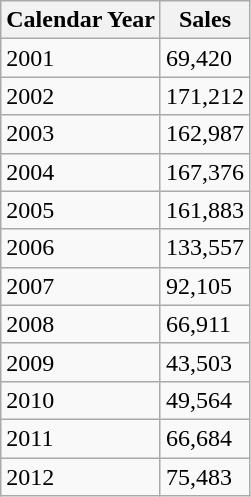<table class="wikitable">
<tr>
<th>Calendar Year</th>
<th>Sales</th>
</tr>
<tr>
<td>2001</td>
<td>69,420</td>
</tr>
<tr>
<td>2002</td>
<td>171,212</td>
</tr>
<tr>
<td>2003</td>
<td>162,987</td>
</tr>
<tr>
<td>2004</td>
<td>167,376</td>
</tr>
<tr>
<td>2005</td>
<td>161,883</td>
</tr>
<tr>
<td>2006</td>
<td>133,557</td>
</tr>
<tr>
<td>2007</td>
<td>92,105</td>
</tr>
<tr>
<td>2008</td>
<td>66,911</td>
</tr>
<tr>
<td>2009</td>
<td>43,503</td>
</tr>
<tr>
<td>2010</td>
<td>49,564</td>
</tr>
<tr>
<td>2011</td>
<td>66,684</td>
</tr>
<tr>
<td>2012</td>
<td>75,483</td>
</tr>
</table>
